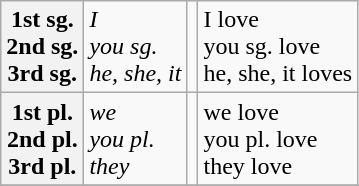<table class="wikitable">
<tr>
<th>1st sg.<br>2nd sg.<br>3rd sg.</th>
<td><em>I<br>you sg.<br>he, she, it</em></td>
<td><strong></strong></td>
<td>I love<br>you sg. love <br>he, she, it loves</td>
</tr>
<tr>
<th>1st pl.<br>2nd pl.<br>3rd pl.</th>
<td><em>we<br>you pl.<br>they</em></td>
<td><strong></strong></td>
<td>we love<br>you pl. love<br>they love</td>
</tr>
<tr>
</tr>
</table>
